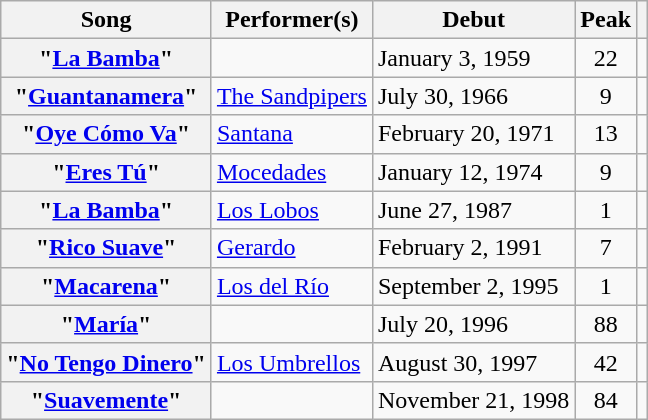<table class="wikitable sortable plainrowheaders">
<tr>
<th>Song</th>
<th>Performer(s)</th>
<th>Debut</th>
<th>Peak</th>
<th class="unsortable"></th>
</tr>
<tr>
<th scope="row">"<a href='#'>La Bamba</a>"</th>
<td></td>
<td>January 3, 1959</td>
<td align="center">22</td>
<td></td>
</tr>
<tr>
<th scope="row">"<a href='#'>Guantanamera</a>"</th>
<td><a href='#'>The Sandpipers</a></td>
<td>July 30, 1966</td>
<td align="center">9</td>
<td></td>
</tr>
<tr>
<th scope="row">"<a href='#'>Oye Cómo Va</a>"</th>
<td><a href='#'>Santana</a></td>
<td>February 20, 1971</td>
<td align="center">13</td>
<td></td>
</tr>
<tr>
<th scope="row">"<a href='#'>Eres Tú</a>"</th>
<td><a href='#'>Mocedades</a></td>
<td>January 12, 1974</td>
<td align="center">9</td>
<td></td>
</tr>
<tr>
<th scope="row">"<a href='#'>La Bamba</a>"</th>
<td><a href='#'>Los Lobos</a></td>
<td>June 27, 1987</td>
<td align="center">1</td>
<td></td>
</tr>
<tr>
<th scope="row">"<a href='#'>Rico Suave</a>"</th>
<td><a href='#'>Gerardo</a></td>
<td>February 2, 1991</td>
<td align="center">7</td>
<td></td>
</tr>
<tr>
<th scope="row">"<a href='#'>Macarena</a>"</th>
<td><a href='#'>Los del Río</a></td>
<td>September 2, 1995</td>
<td align="center">1</td>
<td></td>
</tr>
<tr>
<th scope="row">"<a href='#'>María</a>"</th>
<td></td>
<td>July 20, 1996</td>
<td align="center">88</td>
<td></td>
</tr>
<tr>
<th scope="row">"<a href='#'>No Tengo Dinero</a>"</th>
<td><a href='#'>Los Umbrellos</a></td>
<td>August 30, 1997</td>
<td align="center">42</td>
<td></td>
</tr>
<tr>
<th scope="row">"<a href='#'>Suavemente</a>"</th>
<td></td>
<td>November 21, 1998</td>
<td align="center">84</td>
<td></td>
</tr>
</table>
